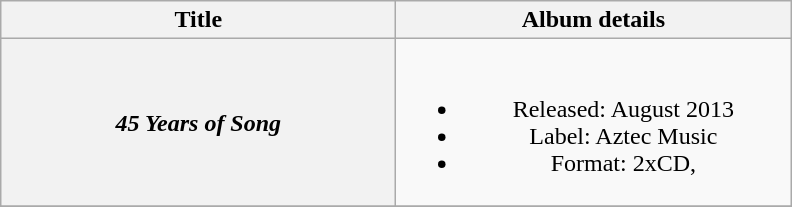<table class="wikitable plainrowheaders" style="text-align:center;" border="1">
<tr>
<th scope="col" rowspan="1" style="width:16em;">Title</th>
<th scope="col" rowspan="1" style="width:16em;">Album details</th>
</tr>
<tr>
<th scope="row"><em>45 Years of Song</em></th>
<td><br><ul><li>Released: August 2013</li><li>Label: Aztec Music</li><li>Format: 2xCD,</li></ul></td>
</tr>
<tr>
</tr>
</table>
